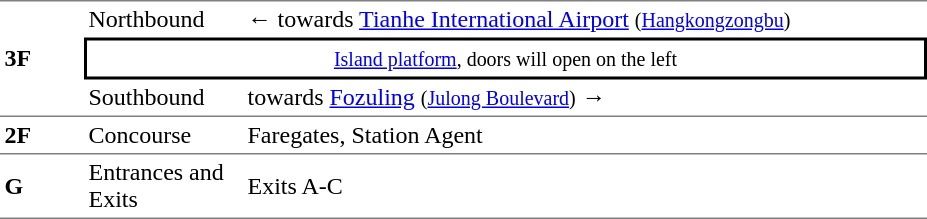<table table border=0 cellspacing=0 cellpadding=3>
<tr>
<td style="border-top:solid 1px gray;border-bottom:solid 1px gray;" rowspan=3><strong>3F</strong></td>
<td style="border-top:solid 1px gray;border-bottom:solid 0px gray;">Northbound</td>
<td style="border-top:solid 1px gray;border-bottom:solid 0px gray;">←  towards <a href='#'>Tianhe International Airport</a> <small>(<a href='#'>Hangkongzongbu</a>)</small></td>
</tr>
<tr>
<td style="border-right:solid 2px black;border-left:solid 2px black;border-top:solid 2px black;border-bottom:solid 2px black;text-align:center;" colspan=2><small><a href='#'>Island platform</a>, doors will open on the left</small></td>
</tr>
<tr>
<td style="border-bottom:solid 1px gray;">Southbound</td>
<td style="border-bottom:solid 1px gray;"> towards <a href='#'>Fozuling</a> <small>(<a href='#'>Julong Boulevard</a>)</small> →</td>
</tr>
<tr>
<td style="border-top:solid 0px gray;border-bottom:solid 1px gray;" width=50><strong>2F</strong></td>
<td style="border-top:solid 0px gray;border-bottom:solid 1px gray;" width=100>Concourse</td>
<td style="border-top:solid 0px gray;border-bottom:solid 1px gray;" width=450>Faregates, Station Agent</td>
</tr>
<tr>
<td style="border-top:solid 0px gray;border-bottom:solid 1px gray;" width=50><strong>G</strong></td>
<td style="border-top:solid 0px gray;border-bottom:solid 1px gray;" width=100>Entrances and Exits</td>
<td style="border-top:solid 0px gray;border-bottom:solid 1px gray;" width=450>Exits A-C</td>
</tr>
</table>
